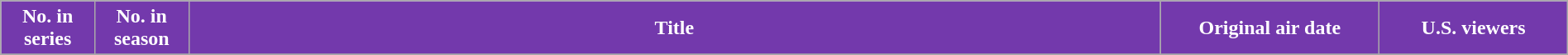<table class="wikitable plainrowheaders" style="width:100%;">
<tr>
<th scope="col" style="background-color: #7339ac; color:white; width:6%;">No. in<br>series</th>
<th scope="col" style="background-color: #7339ac; color:white; width:6%;">No. in<br>season</th>
<th scope="col" style="background-color: #7339ac; color:white; width:62%;">Title</th>
<th scope="col" style="background-color: #7339ac; color:white; width:14%;">Original air date</th>
<th scope="col" style="background-color: #7339ac; color:white; width:12%;">U.S. viewers</th>
</tr>
<tr>
</tr>
</table>
